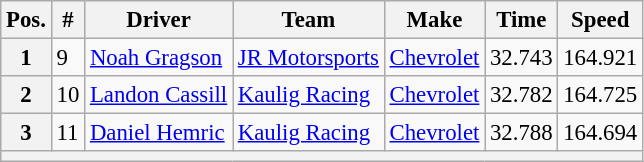<table class="wikitable" style="font-size:95%">
<tr>
<th>Pos.</th>
<th>#</th>
<th>Driver</th>
<th>Team</th>
<th>Make</th>
<th>Time</th>
<th>Speed</th>
</tr>
<tr>
<th>1</th>
<td>9</td>
<td><a href='#'>Noah Gragson</a></td>
<td><a href='#'>JR Motorsports</a></td>
<td><a href='#'>Chevrolet</a></td>
<td>32.743</td>
<td>164.921</td>
</tr>
<tr>
<th>2</th>
<td>10</td>
<td><a href='#'>Landon Cassill</a></td>
<td><a href='#'>Kaulig Racing</a></td>
<td><a href='#'>Chevrolet</a></td>
<td>32.782</td>
<td>164.725</td>
</tr>
<tr>
<th>3</th>
<td>11</td>
<td><a href='#'>Daniel Hemric</a></td>
<td><a href='#'>Kaulig Racing</a></td>
<td><a href='#'>Chevrolet</a></td>
<td>32.788</td>
<td>164.694</td>
</tr>
<tr>
<th colspan="7"></th>
</tr>
</table>
